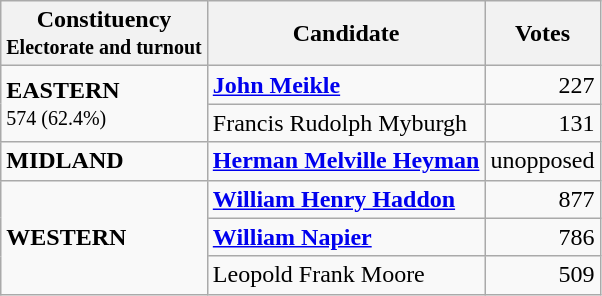<table class=wikitable style=text-align:right>
<tr>
<th>Constituency<br><small>Electorate and turnout</small></th>
<th>Candidate</th>
<th>Votes</th>
</tr>
<tr>
<td rowspan=2 align=left><strong>EASTERN</strong><br><small>574 (62.4%)</small></td>
<td align=left><strong><a href='#'>John Meikle</a></strong></td>
<td>227</td>
</tr>
<tr>
<td align=left>Francis Rudolph Myburgh</td>
<td>131</td>
</tr>
<tr>
<td align=left><strong>MIDLAND</strong></td>
<td align=left><strong><a href='#'>Herman Melville Heyman</a></strong></td>
<td>unopposed</td>
</tr>
<tr>
<td rowspan=3 align=left><strong>WESTERN</strong></td>
<td align=left><strong><a href='#'>William Henry Haddon</a></strong></td>
<td>877</td>
</tr>
<tr>
<td align=left><strong><a href='#'>William Napier</a></strong></td>
<td>786</td>
</tr>
<tr>
<td align=left>Leopold Frank Moore</td>
<td>509</td>
</tr>
</table>
